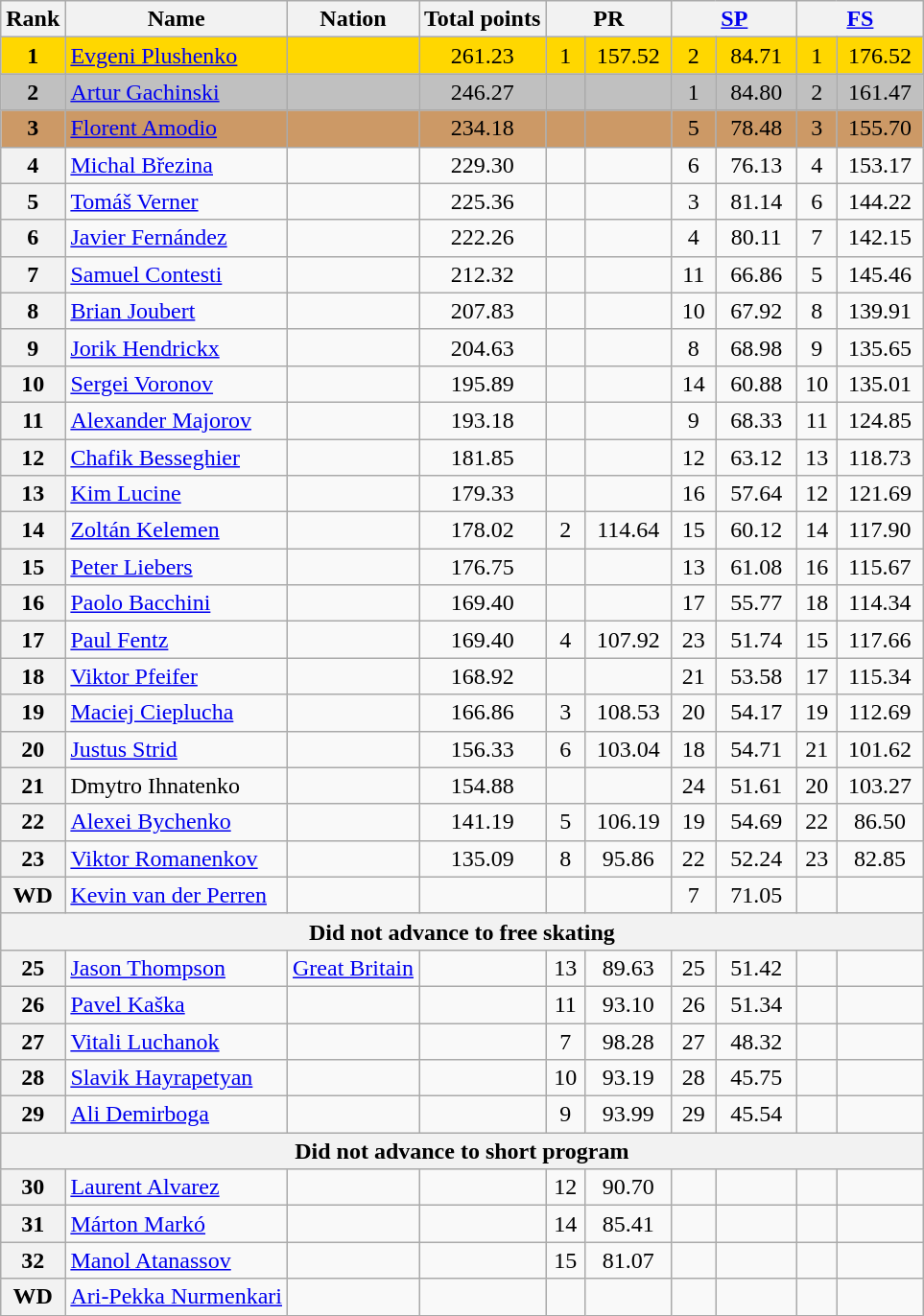<table class="wikitable sortable">
<tr>
<th>Rank</th>
<th>Name</th>
<th>Nation</th>
<th>Total points</th>
<th colspan="2" width="80px">PR</th>
<th colspan="2" width="80px"><a href='#'>SP</a></th>
<th colspan="2" width="80px"><a href='#'>FS</a></th>
</tr>
<tr bgcolor="gold">
<td align="center"><strong>1</strong></td>
<td><a href='#'>Evgeni Plushenko</a></td>
<td></td>
<td align="center">261.23</td>
<td align="center">1</td>
<td align="center">157.52</td>
<td align="center">2</td>
<td align="center">84.71</td>
<td align="center">1</td>
<td align="center">176.52</td>
</tr>
<tr bgcolor="silver">
<td align="center"><strong>2</strong></td>
<td><a href='#'>Artur Gachinski</a></td>
<td></td>
<td align="center">246.27</td>
<td align="center"></td>
<td align="center"></td>
<td align="center">1</td>
<td align="center">84.80</td>
<td align="center">2</td>
<td align="center">161.47</td>
</tr>
<tr bgcolor="cc9966">
<td align="center"><strong>3</strong></td>
<td><a href='#'>Florent Amodio</a></td>
<td></td>
<td align="center">234.18</td>
<td align="center"></td>
<td align="center"></td>
<td align="center">5</td>
<td align="center">78.48</td>
<td align="center">3</td>
<td align="center">155.70</td>
</tr>
<tr>
<th>4</th>
<td><a href='#'>Michal Březina</a></td>
<td></td>
<td align="center">229.30</td>
<td align="center"></td>
<td align="center"></td>
<td align="center">6</td>
<td align="center">76.13</td>
<td align="center">4</td>
<td align="center">153.17</td>
</tr>
<tr>
<th>5</th>
<td><a href='#'>Tomáš Verner</a></td>
<td></td>
<td align="center">225.36</td>
<td align="center"></td>
<td align="center"></td>
<td align="center">3</td>
<td align="center">81.14</td>
<td align="center">6</td>
<td align="center">144.22</td>
</tr>
<tr>
<th>6</th>
<td><a href='#'>Javier Fernández</a></td>
<td></td>
<td align="center">222.26</td>
<td align="center"></td>
<td align="center"></td>
<td align="center">4</td>
<td align="center">80.11</td>
<td align="center">7</td>
<td align="center">142.15</td>
</tr>
<tr>
<th>7</th>
<td><a href='#'>Samuel Contesti</a></td>
<td></td>
<td align="center">212.32</td>
<td align="center"></td>
<td align="center"></td>
<td align="center">11</td>
<td align="center">66.86</td>
<td align="center">5</td>
<td align="center">145.46</td>
</tr>
<tr>
<th>8</th>
<td><a href='#'>Brian Joubert</a></td>
<td></td>
<td align="center">207.83</td>
<td align="center"></td>
<td align="center"></td>
<td align="center">10</td>
<td align="center">67.92</td>
<td align="center">8</td>
<td align="center">139.91</td>
</tr>
<tr>
<th>9</th>
<td><a href='#'>Jorik Hendrickx</a></td>
<td></td>
<td align="center">204.63</td>
<td align="center"></td>
<td align="center"></td>
<td align="center">8</td>
<td align="center">68.98</td>
<td align="center">9</td>
<td align="center">135.65</td>
</tr>
<tr>
<th>10</th>
<td><a href='#'>Sergei Voronov</a></td>
<td></td>
<td align="center">195.89</td>
<td align="center"></td>
<td align="center"></td>
<td align="center">14</td>
<td align="center">60.88</td>
<td align="center">10</td>
<td align="center">135.01</td>
</tr>
<tr>
<th>11</th>
<td><a href='#'>Alexander Majorov</a></td>
<td></td>
<td align="center">193.18</td>
<td align="center"></td>
<td align="center"></td>
<td align="center">9</td>
<td align="center">68.33</td>
<td align="center">11</td>
<td align="center">124.85</td>
</tr>
<tr>
<th>12</th>
<td><a href='#'>Chafik Besseghier</a></td>
<td></td>
<td align="center">181.85</td>
<td align="center"></td>
<td align="center"></td>
<td align="center">12</td>
<td align="center">63.12</td>
<td align="center">13</td>
<td align="center">118.73</td>
</tr>
<tr>
<th>13</th>
<td><a href='#'>Kim Lucine</a></td>
<td></td>
<td align="center">179.33</td>
<td align="center"></td>
<td align="center"></td>
<td align="center">16</td>
<td align="center">57.64</td>
<td align="center">12</td>
<td align="center">121.69</td>
</tr>
<tr>
<th>14</th>
<td><a href='#'>Zoltán Kelemen</a></td>
<td></td>
<td align="center">178.02</td>
<td align="center">2</td>
<td align="center">114.64</td>
<td align="center">15</td>
<td align="center">60.12</td>
<td align="center">14</td>
<td align="center">117.90</td>
</tr>
<tr>
<th>15</th>
<td><a href='#'>Peter Liebers</a></td>
<td></td>
<td align="center">176.75</td>
<td align="center"></td>
<td align="center"></td>
<td align="center">13</td>
<td align="center">61.08</td>
<td align="center">16</td>
<td align="center">115.67</td>
</tr>
<tr>
<th>16</th>
<td><a href='#'>Paolo Bacchini</a></td>
<td></td>
<td align="center">169.40</td>
<td align="center"></td>
<td align="center"></td>
<td align="center">17</td>
<td align="center">55.77</td>
<td align="center">18</td>
<td align="center">114.34</td>
</tr>
<tr>
<th>17</th>
<td><a href='#'>Paul Fentz</a></td>
<td></td>
<td align="center">169.40</td>
<td align="center">4</td>
<td align="center">107.92</td>
<td align="center">23</td>
<td align="center">51.74</td>
<td align="center">15</td>
<td align="center">117.66</td>
</tr>
<tr>
<th>18</th>
<td><a href='#'>Viktor Pfeifer</a></td>
<td></td>
<td align="center">168.92</td>
<td align="center"></td>
<td align="center"></td>
<td align="center">21</td>
<td align="center">53.58</td>
<td align="center">17</td>
<td align="center">115.34</td>
</tr>
<tr>
<th>19</th>
<td><a href='#'>Maciej Cieplucha</a></td>
<td></td>
<td align="center">166.86</td>
<td align="center">3</td>
<td align="center">108.53</td>
<td align="center">20</td>
<td align="center">54.17</td>
<td align="center">19</td>
<td align="center">112.69</td>
</tr>
<tr>
<th>20</th>
<td><a href='#'>Justus Strid</a></td>
<td></td>
<td align="center">156.33</td>
<td align="center">6</td>
<td align="center">103.04</td>
<td align="center">18</td>
<td align="center">54.71</td>
<td align="center">21</td>
<td align="center">101.62</td>
</tr>
<tr>
<th>21</th>
<td>Dmytro Ihnatenko</td>
<td></td>
<td align="center">154.88</td>
<td align="center"></td>
<td align="center"></td>
<td align="center">24</td>
<td align="center">51.61</td>
<td align="center">20</td>
<td align="center">103.27</td>
</tr>
<tr>
<th>22</th>
<td><a href='#'>Alexei Bychenko</a></td>
<td></td>
<td align="center">141.19</td>
<td align="center">5</td>
<td align="center">106.19</td>
<td align="center">19</td>
<td align="center">54.69</td>
<td align="center">22</td>
<td align="center">86.50</td>
</tr>
<tr>
<th>23</th>
<td><a href='#'>Viktor Romanenkov</a></td>
<td></td>
<td align="center">135.09</td>
<td align="center">8</td>
<td align="center">95.86</td>
<td align="center">22</td>
<td align="center">52.24</td>
<td align="center">23</td>
<td align="center">82.85</td>
</tr>
<tr>
<th>WD</th>
<td><a href='#'>Kevin van der Perren</a></td>
<td></td>
<td align="center"></td>
<td align="center"></td>
<td align="center"></td>
<td align="center">7</td>
<td align="center">71.05</td>
<td align="center"></td>
<td align="center"></td>
</tr>
<tr>
<th colspan=10>Did not advance to free skating</th>
</tr>
<tr>
<th>25</th>
<td><a href='#'>Jason Thompson</a></td>
<td> <a href='#'>Great Britain</a></td>
<td></td>
<td align="center">13</td>
<td align="center">89.63</td>
<td align="center">25</td>
<td align="center">51.42</td>
<td></td>
<td></td>
</tr>
<tr>
<th>26</th>
<td><a href='#'>Pavel Kaška</a></td>
<td></td>
<td></td>
<td align="center">11</td>
<td align="center">93.10</td>
<td align="center">26</td>
<td align="center">51.34</td>
<td></td>
<td></td>
</tr>
<tr>
<th>27</th>
<td><a href='#'>Vitali Luchanok</a></td>
<td></td>
<td></td>
<td align="center">7</td>
<td align="center">98.28</td>
<td align="center">27</td>
<td align="center">48.32</td>
<td></td>
<td></td>
</tr>
<tr>
<th>28</th>
<td><a href='#'>Slavik Hayrapetyan</a></td>
<td></td>
<td></td>
<td align="center">10</td>
<td align="center">93.19</td>
<td align="center">28</td>
<td align="center">45.75</td>
<td></td>
<td></td>
</tr>
<tr>
<th>29</th>
<td><a href='#'>Ali Demirboga</a></td>
<td></td>
<td></td>
<td align="center">9</td>
<td align="center">93.99</td>
<td align="center">29</td>
<td align="center">45.54</td>
<td></td>
<td></td>
</tr>
<tr>
<th colspan=10>Did not advance to short program</th>
</tr>
<tr>
<th>30</th>
<td><a href='#'>Laurent Alvarez</a></td>
<td></td>
<td></td>
<td align="center">12</td>
<td align="center">90.70</td>
<td></td>
<td></td>
<td></td>
<td></td>
</tr>
<tr>
<th>31</th>
<td><a href='#'>Márton Markó</a></td>
<td></td>
<td></td>
<td align="center">14</td>
<td align="center">85.41</td>
<td></td>
<td></td>
<td></td>
<td></td>
</tr>
<tr>
<th>32</th>
<td><a href='#'>Manol Atanassov</a></td>
<td></td>
<td></td>
<td align="center">15</td>
<td align="center">81.07</td>
<td></td>
<td></td>
<td></td>
<td></td>
</tr>
<tr>
<th>WD</th>
<td><a href='#'>Ari-Pekka Nurmenkari</a></td>
<td></td>
<td></td>
<td></td>
<td></td>
<td></td>
<td></td>
<td></td>
<td></td>
</tr>
</table>
